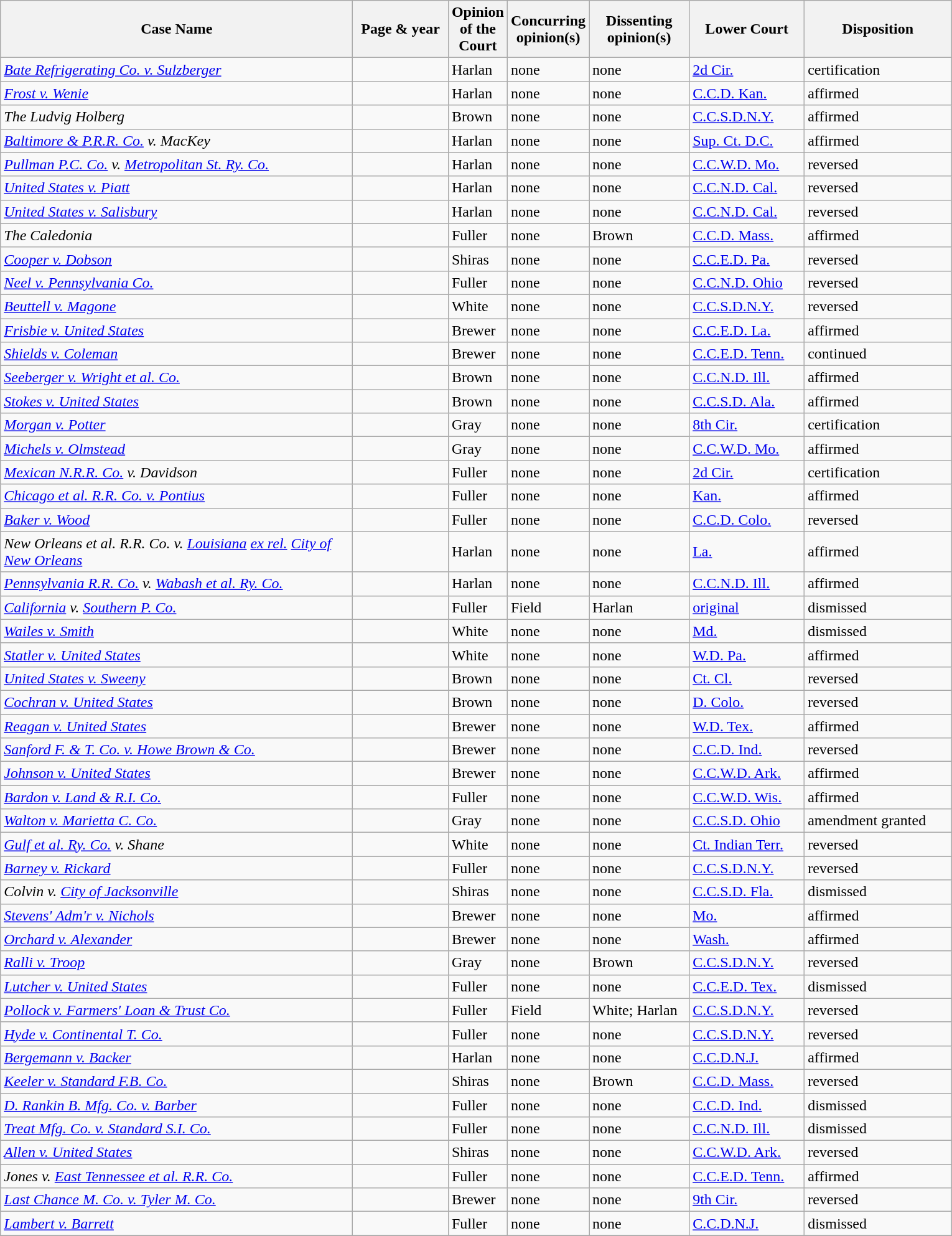<table class="wikitable sortable">
<tr>
<th scope="col" style="width: 370px;">Case Name</th>
<th scope="col" style="width: 95px;">Page & year</th>
<th scope="col" style="width: 10px;">Opinion of the Court</th>
<th scope="col" style="width: 10px;">Concurring opinion(s)</th>
<th scope="col" style="width: 100px;">Dissenting opinion(s)</th>
<th scope="col" style="width: 116px;">Lower Court</th>
<th scope="col" style="width: 150px;">Disposition</th>
</tr>
<tr>
<td><em><a href='#'>Bate Refrigerating Co. v. Sulzberger</a></em></td>
<td align="right"></td>
<td>Harlan</td>
<td>none</td>
<td>none</td>
<td><a href='#'>2d Cir.</a></td>
<td>certification</td>
</tr>
<tr>
<td><em><a href='#'>Frost v. Wenie</a></em></td>
<td align="right"></td>
<td>Harlan</td>
<td>none</td>
<td>none</td>
<td><a href='#'>C.C.D. Kan.</a></td>
<td>affirmed</td>
</tr>
<tr>
<td><em>The Ludvig Holberg</em></td>
<td align="right"></td>
<td>Brown</td>
<td>none</td>
<td>none</td>
<td><a href='#'>C.C.S.D.N.Y.</a></td>
<td>affirmed</td>
</tr>
<tr>
<td><em><a href='#'>Baltimore & P.R.R. Co.</a> v. MacKey</em></td>
<td align="right"></td>
<td>Harlan</td>
<td>none</td>
<td>none</td>
<td><a href='#'>Sup. Ct. D.C.</a></td>
<td>affirmed</td>
</tr>
<tr>
<td><em><a href='#'>Pullman P.C. Co.</a> v. <a href='#'>Metropolitan St. Ry. Co.</a></em></td>
<td align="right"></td>
<td>Harlan</td>
<td>none</td>
<td>none</td>
<td><a href='#'>C.C.W.D. Mo.</a></td>
<td>reversed</td>
</tr>
<tr>
<td><em><a href='#'>United States v. Piatt</a></em></td>
<td align="right"></td>
<td>Harlan</td>
<td>none</td>
<td>none</td>
<td><a href='#'>C.C.N.D. Cal.</a></td>
<td>reversed</td>
</tr>
<tr>
<td><em><a href='#'>United States v. Salisbury</a></em></td>
<td align="right"></td>
<td>Harlan</td>
<td>none</td>
<td>none</td>
<td><a href='#'>C.C.N.D. Cal.</a></td>
<td>reversed</td>
</tr>
<tr>
<td><em>The Caledonia</em></td>
<td align="right"></td>
<td>Fuller</td>
<td>none</td>
<td>Brown</td>
<td><a href='#'>C.C.D. Mass.</a></td>
<td>affirmed</td>
</tr>
<tr>
<td><em><a href='#'>Cooper v. Dobson</a></em></td>
<td align="right"></td>
<td>Shiras</td>
<td>none</td>
<td>none</td>
<td><a href='#'>C.C.E.D. Pa.</a></td>
<td>reversed</td>
</tr>
<tr>
<td><em><a href='#'>Neel v. Pennsylvania Co.</a></em></td>
<td align="right"></td>
<td>Fuller</td>
<td>none</td>
<td>none</td>
<td><a href='#'>C.C.N.D. Ohio</a></td>
<td>reversed</td>
</tr>
<tr>
<td><em><a href='#'>Beuttell v. Magone</a></em></td>
<td align="right"></td>
<td>White</td>
<td>none</td>
<td>none</td>
<td><a href='#'>C.C.S.D.N.Y.</a></td>
<td>reversed</td>
</tr>
<tr>
<td><em><a href='#'>Frisbie v. United States</a></em></td>
<td align="right"></td>
<td>Brewer</td>
<td>none</td>
<td>none</td>
<td><a href='#'>C.C.E.D. La.</a></td>
<td>affirmed</td>
</tr>
<tr>
<td><em><a href='#'>Shields v. Coleman</a></em></td>
<td align="right"></td>
<td>Brewer</td>
<td>none</td>
<td>none</td>
<td><a href='#'>C.C.E.D. Tenn.</a></td>
<td>continued</td>
</tr>
<tr>
<td><em><a href='#'>Seeberger v. Wright et al. Co.</a></em></td>
<td align="right"></td>
<td>Brown</td>
<td>none</td>
<td>none</td>
<td><a href='#'>C.C.N.D. Ill.</a></td>
<td>affirmed</td>
</tr>
<tr>
<td><em><a href='#'>Stokes v. United States</a></em></td>
<td align="right"></td>
<td>Brown</td>
<td>none</td>
<td>none</td>
<td><a href='#'>C.C.S.D. Ala.</a></td>
<td>affirmed</td>
</tr>
<tr>
<td><em><a href='#'>Morgan v. Potter</a></em></td>
<td align="right"></td>
<td>Gray</td>
<td>none</td>
<td>none</td>
<td><a href='#'>8th Cir.</a></td>
<td>certification</td>
</tr>
<tr>
<td><em><a href='#'>Michels v. Olmstead</a></em></td>
<td align="right"></td>
<td>Gray</td>
<td>none</td>
<td>none</td>
<td><a href='#'>C.C.W.D. Mo.</a></td>
<td>affirmed</td>
</tr>
<tr>
<td><em><a href='#'>Mexican N.R.R. Co.</a> v. Davidson </em></td>
<td align="right"></td>
<td>Fuller</td>
<td>none</td>
<td>none</td>
<td><a href='#'>2d Cir.</a></td>
<td>certification</td>
</tr>
<tr>
<td><em><a href='#'>Chicago et al. R.R. Co. v. Pontius</a></em></td>
<td align="right"></td>
<td>Fuller</td>
<td>none</td>
<td>none</td>
<td><a href='#'>Kan.</a></td>
<td>affirmed</td>
</tr>
<tr>
<td><em><a href='#'>Baker v. Wood</a></em></td>
<td align="right"></td>
<td>Fuller</td>
<td>none</td>
<td>none</td>
<td><a href='#'>C.C.D. Colo.</a></td>
<td>reversed</td>
</tr>
<tr>
<td><em>New Orleans et al. R.R. Co. v. <a href='#'>Louisiana</a> <a href='#'>ex rel.</a> <a href='#'>City of New Orleans</a></em></td>
<td align="right"></td>
<td>Harlan</td>
<td>none</td>
<td>none</td>
<td><a href='#'>La.</a></td>
<td>affirmed</td>
</tr>
<tr>
<td><em><a href='#'>Pennsylvania R.R. Co.</a> v. <a href='#'>Wabash et al. Ry. Co.</a></em></td>
<td align="right"></td>
<td>Harlan</td>
<td>none</td>
<td>none</td>
<td><a href='#'>C.C.N.D. Ill.</a></td>
<td>affirmed</td>
</tr>
<tr>
<td><em><a href='#'>California</a> v. <a href='#'>Southern P. Co.</a></em></td>
<td align="right"></td>
<td>Fuller</td>
<td>Field</td>
<td>Harlan</td>
<td><a href='#'>original</a></td>
<td>dismissed</td>
</tr>
<tr>
<td><em><a href='#'>Wailes v. Smith</a></em></td>
<td align="right"></td>
<td>White</td>
<td>none</td>
<td>none</td>
<td><a href='#'>Md.</a></td>
<td>dismissed</td>
</tr>
<tr>
<td><em><a href='#'>Statler v. United States</a></em></td>
<td align="right"></td>
<td>White</td>
<td>none</td>
<td>none</td>
<td><a href='#'>W.D. Pa.</a></td>
<td>affirmed</td>
</tr>
<tr>
<td><em><a href='#'>United States v. Sweeny</a></em></td>
<td align="right"></td>
<td>Brown</td>
<td>none</td>
<td>none</td>
<td><a href='#'>Ct. Cl.</a></td>
<td>reversed</td>
</tr>
<tr>
<td><em><a href='#'>Cochran v. United States</a></em></td>
<td align="right"></td>
<td>Brown</td>
<td>none</td>
<td>none</td>
<td><a href='#'>D. Colo.</a></td>
<td>reversed</td>
</tr>
<tr>
<td><em><a href='#'>Reagan v. United States</a></em></td>
<td align="right"></td>
<td>Brewer</td>
<td>none</td>
<td>none</td>
<td><a href='#'>W.D. Tex.</a></td>
<td>affirmed</td>
</tr>
<tr>
<td><em><a href='#'>Sanford F. & T. Co. v. Howe Brown & Co.</a></em></td>
<td align="right"></td>
<td>Brewer</td>
<td>none</td>
<td>none</td>
<td><a href='#'>C.C.D. Ind.</a></td>
<td>reversed</td>
</tr>
<tr>
<td><em><a href='#'>Johnson v. United States</a></em></td>
<td align="right"></td>
<td>Brewer</td>
<td>none</td>
<td>none</td>
<td><a href='#'>C.C.W.D. Ark.</a></td>
<td>affirmed</td>
</tr>
<tr>
<td><em><a href='#'>Bardon v. Land & R.I. Co.</a></em></td>
<td align="right"></td>
<td>Fuller</td>
<td>none</td>
<td>none</td>
<td><a href='#'>C.C.W.D. Wis.</a></td>
<td>affirmed</td>
</tr>
<tr>
<td><em><a href='#'>Walton v. Marietta C. Co.</a></em></td>
<td align="right"></td>
<td>Gray</td>
<td>none</td>
<td>none</td>
<td><a href='#'>C.C.S.D. Ohio</a></td>
<td>amendment granted</td>
</tr>
<tr>
<td><em><a href='#'>Gulf et al. Ry. Co.</a> v. Shane</em></td>
<td align="right"></td>
<td>White</td>
<td>none</td>
<td>none</td>
<td><a href='#'>Ct. Indian Terr.</a></td>
<td>reversed</td>
</tr>
<tr>
<td><em><a href='#'>Barney v. Rickard</a></em></td>
<td align="right"></td>
<td>Fuller</td>
<td>none</td>
<td>none</td>
<td><a href='#'>C.C.S.D.N.Y.</a></td>
<td>reversed</td>
</tr>
<tr>
<td><em>Colvin v. <a href='#'>City of Jacksonville</a></em></td>
<td align="right"></td>
<td>Shiras</td>
<td>none</td>
<td>none</td>
<td><a href='#'>C.C.S.D. Fla.</a></td>
<td>dismissed</td>
</tr>
<tr>
<td><em><a href='#'>Stevens' Adm'r v. Nichols</a></em></td>
<td align="right"></td>
<td>Brewer</td>
<td>none</td>
<td>none</td>
<td><a href='#'>Mo.</a></td>
<td>affirmed</td>
</tr>
<tr>
<td><em><a href='#'>Orchard v. Alexander</a></em></td>
<td align="right"></td>
<td>Brewer</td>
<td>none</td>
<td>none</td>
<td><a href='#'>Wash.</a></td>
<td>affirmed</td>
</tr>
<tr>
<td><em><a href='#'>Ralli v. Troop</a></em></td>
<td align="right"></td>
<td>Gray</td>
<td>none</td>
<td>Brown</td>
<td><a href='#'>C.C.S.D.N.Y.</a></td>
<td>reversed</td>
</tr>
<tr>
<td><em><a href='#'>Lutcher v. United States</a></em></td>
<td align="right"></td>
<td>Fuller</td>
<td>none</td>
<td>none</td>
<td><a href='#'>C.C.E.D. Tex.</a></td>
<td>dismissed</td>
</tr>
<tr>
<td><em><a href='#'>Pollock v. Farmers' Loan & Trust Co.</a></em></td>
<td align="right"></td>
<td>Fuller</td>
<td>Field</td>
<td>White; Harlan</td>
<td><a href='#'>C.C.S.D.N.Y.</a></td>
<td>reversed</td>
</tr>
<tr>
<td><em><a href='#'>Hyde v. Continental T. Co.</a></em></td>
<td align="right"></td>
<td>Fuller</td>
<td>none</td>
<td>none</td>
<td><a href='#'>C.C.S.D.N.Y.</a></td>
<td>reversed</td>
</tr>
<tr>
<td><em><a href='#'>Bergemann v. Backer</a></em></td>
<td align="right"></td>
<td>Harlan</td>
<td>none</td>
<td>none</td>
<td><a href='#'>C.C.D.N.J.</a></td>
<td>affirmed</td>
</tr>
<tr>
<td><em><a href='#'>Keeler v. Standard F.B. Co.</a></em></td>
<td align="right"></td>
<td>Shiras</td>
<td>none</td>
<td>Brown</td>
<td><a href='#'>C.C.D. Mass.</a></td>
<td>reversed</td>
</tr>
<tr>
<td><em><a href='#'>D. Rankin B. Mfg. Co. v. Barber</a></em></td>
<td align="right"></td>
<td>Fuller</td>
<td>none</td>
<td>none</td>
<td><a href='#'>C.C.D. Ind.</a></td>
<td>dismissed</td>
</tr>
<tr>
<td><em><a href='#'>Treat Mfg. Co. v. Standard S.I. Co.</a></em></td>
<td align="right"></td>
<td>Fuller</td>
<td>none</td>
<td>none</td>
<td><a href='#'>C.C.N.D. Ill.</a></td>
<td>dismissed</td>
</tr>
<tr>
<td><em><a href='#'>Allen v. United States</a></em></td>
<td align="right"></td>
<td>Shiras</td>
<td>none</td>
<td>none</td>
<td><a href='#'>C.C.W.D. Ark.</a></td>
<td>reversed</td>
</tr>
<tr>
<td><em>Jones v. <a href='#'>East Tennessee et al. R.R. Co.</a></em></td>
<td align="right"></td>
<td>Fuller</td>
<td>none</td>
<td>none</td>
<td><a href='#'>C.C.E.D. Tenn.</a></td>
<td>affirmed</td>
</tr>
<tr>
<td><em><a href='#'>Last Chance M. Co. v. Tyler M. Co.</a></em></td>
<td align="right"></td>
<td>Brewer</td>
<td>none</td>
<td>none</td>
<td><a href='#'>9th Cir.</a></td>
<td>reversed</td>
</tr>
<tr>
<td><em><a href='#'>Lambert v. Barrett</a></em></td>
<td align="right"></td>
<td>Fuller</td>
<td>none</td>
<td>none</td>
<td><a href='#'>C.C.D.N.J.</a></td>
<td>dismissed</td>
</tr>
<tr>
</tr>
</table>
